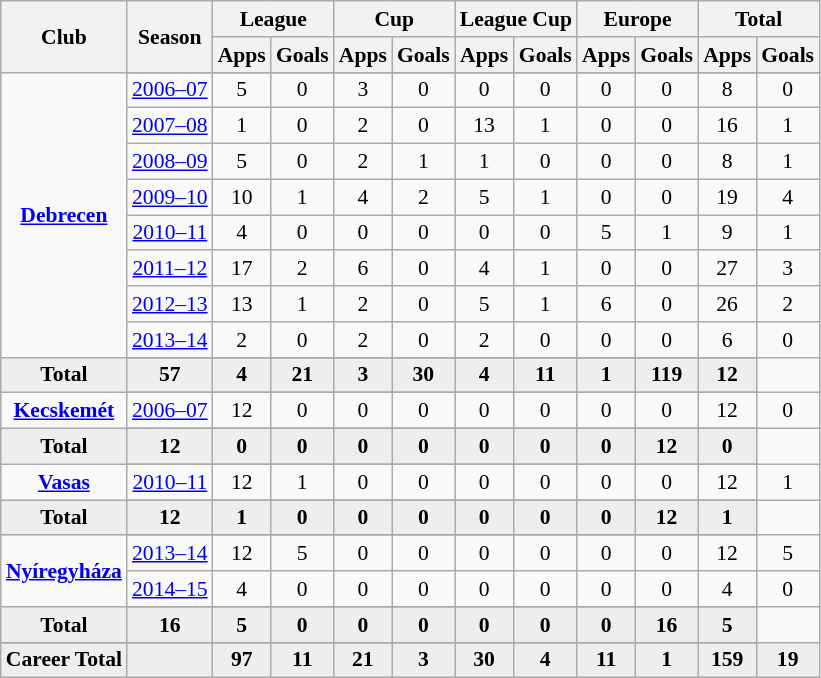<table class="wikitable" style="font-size:90%; text-align: center;">
<tr>
<th rowspan="2">Club</th>
<th rowspan="2">Season</th>
<th colspan="2">League</th>
<th colspan="2">Cup</th>
<th colspan="2">League Cup</th>
<th colspan="2">Europe</th>
<th colspan="2">Total</th>
</tr>
<tr>
<th>Apps</th>
<th>Goals</th>
<th>Apps</th>
<th>Goals</th>
<th>Apps</th>
<th>Goals</th>
<th>Apps</th>
<th>Goals</th>
<th>Apps</th>
<th>Goals</th>
</tr>
<tr ||-||-||-|->
<td rowspan="10" valign="center"><strong><a href='#'>Debrecen</a></strong></td>
</tr>
<tr>
<td><a href='#'>2006–07</a></td>
<td>5</td>
<td>0</td>
<td>3</td>
<td>0</td>
<td>0</td>
<td>0</td>
<td>0</td>
<td>0</td>
<td>8</td>
<td>0</td>
</tr>
<tr>
<td><a href='#'>2007–08</a></td>
<td>1</td>
<td>0</td>
<td>2</td>
<td>0</td>
<td>13</td>
<td>1</td>
<td>0</td>
<td>0</td>
<td>16</td>
<td>1</td>
</tr>
<tr>
<td><a href='#'>2008–09</a></td>
<td>5</td>
<td>0</td>
<td>2</td>
<td>1</td>
<td>1</td>
<td>0</td>
<td>0</td>
<td>0</td>
<td>8</td>
<td>1</td>
</tr>
<tr>
<td><a href='#'>2009–10</a></td>
<td>10</td>
<td>1</td>
<td>4</td>
<td>2</td>
<td>5</td>
<td>1</td>
<td>0</td>
<td>0</td>
<td>19</td>
<td>4</td>
</tr>
<tr>
<td><a href='#'>2010–11</a></td>
<td>4</td>
<td>0</td>
<td>0</td>
<td>0</td>
<td>0</td>
<td>0</td>
<td>5</td>
<td>1</td>
<td>9</td>
<td>1</td>
</tr>
<tr>
<td><a href='#'>2011–12</a></td>
<td>17</td>
<td>2</td>
<td>6</td>
<td>0</td>
<td>4</td>
<td>1</td>
<td>0</td>
<td>0</td>
<td>27</td>
<td>3</td>
</tr>
<tr>
<td><a href='#'>2012–13</a></td>
<td>13</td>
<td>1</td>
<td>2</td>
<td>0</td>
<td>5</td>
<td>1</td>
<td>6</td>
<td>0</td>
<td>26</td>
<td>2</td>
</tr>
<tr>
<td><a href='#'>2013–14</a></td>
<td>2</td>
<td>0</td>
<td>2</td>
<td>0</td>
<td>2</td>
<td>0</td>
<td>0</td>
<td>0</td>
<td>6</td>
<td>0</td>
</tr>
<tr>
</tr>
<tr style="font-weight:bold; background-color:#eeeeee;">
<td>Total</td>
<td>57</td>
<td>4</td>
<td>21</td>
<td>3</td>
<td>30</td>
<td>4</td>
<td>11</td>
<td>1</td>
<td>119</td>
<td>12</td>
</tr>
<tr>
<td rowspan="3" valign="center"><strong><a href='#'>Kecskemét</a></strong></td>
</tr>
<tr>
<td><a href='#'>2006–07</a></td>
<td>12</td>
<td>0</td>
<td>0</td>
<td>0</td>
<td>0</td>
<td>0</td>
<td>0</td>
<td>0</td>
<td>12</td>
<td>0</td>
</tr>
<tr>
</tr>
<tr style="font-weight:bold; background-color:#eeeeee;">
<td>Total</td>
<td>12</td>
<td>0</td>
<td>0</td>
<td>0</td>
<td>0</td>
<td>0</td>
<td>0</td>
<td>0</td>
<td>12</td>
<td>0</td>
</tr>
<tr>
<td rowspan="3" valign="center"><strong><a href='#'>Vasas</a></strong></td>
</tr>
<tr>
<td><a href='#'>2010–11</a></td>
<td>12</td>
<td>1</td>
<td>0</td>
<td>0</td>
<td>0</td>
<td>0</td>
<td>0</td>
<td>0</td>
<td>12</td>
<td>1</td>
</tr>
<tr>
</tr>
<tr style="font-weight:bold; background-color:#eeeeee;">
<td>Total</td>
<td>12</td>
<td>1</td>
<td>0</td>
<td>0</td>
<td>0</td>
<td>0</td>
<td>0</td>
<td>0</td>
<td>12</td>
<td>1</td>
</tr>
<tr>
<td rowspan="4" valign="center"><strong><a href='#'>Nyíregyháza</a></strong></td>
</tr>
<tr>
<td><a href='#'>2013–14</a></td>
<td>12</td>
<td>5</td>
<td>0</td>
<td>0</td>
<td>0</td>
<td>0</td>
<td>0</td>
<td>0</td>
<td>12</td>
<td>5</td>
</tr>
<tr>
<td><a href='#'>2014–15</a></td>
<td>4</td>
<td>0</td>
<td>0</td>
<td>0</td>
<td>0</td>
<td>0</td>
<td>0</td>
<td>0</td>
<td>4</td>
<td>0</td>
</tr>
<tr>
</tr>
<tr style="font-weight:bold; background-color:#eeeeee;">
<td>Total</td>
<td>16</td>
<td>5</td>
<td>0</td>
<td>0</td>
<td>0</td>
<td>0</td>
<td>0</td>
<td>0</td>
<td>16</td>
<td>5</td>
</tr>
<tr>
</tr>
<tr style="font-weight:bold; background-color:#eeeeee;">
<td rowspan="2" valign="top"><strong>Career Total</strong></td>
<td></td>
<td><strong>97</strong></td>
<td><strong>11</strong></td>
<td><strong>21</strong></td>
<td><strong>3</strong></td>
<td><strong>30</strong></td>
<td><strong>4</strong></td>
<td><strong>11</strong></td>
<td><strong>1</strong></td>
<td><strong>159</strong></td>
<td><strong>19</strong></td>
</tr>
</table>
